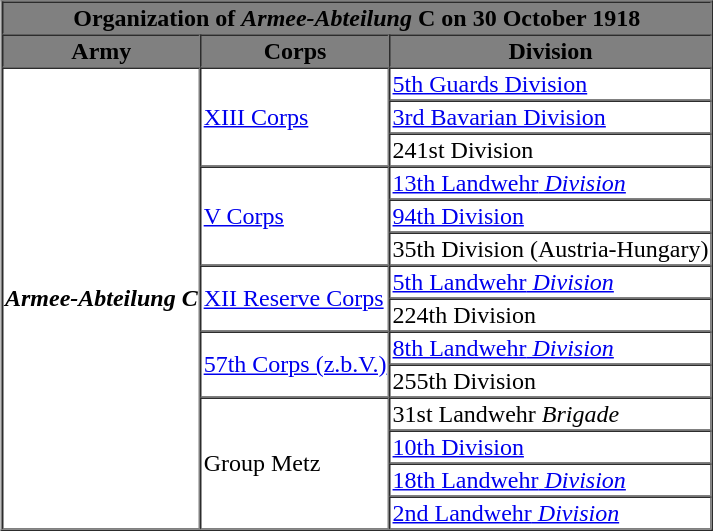<table style="float: right;" border="1" cellpadding="1" cellspacing="0" style="font-size: 100%; border: gray solid 1px; border-collapse: collapse; text-align: center;">
<tr style="background-color:grey; color:black;">
<th colspan="3">Organization of <em>Armee-Abteilung</em> C on 30 October 1918</th>
</tr>
<tr>
</tr>
<tr style="background-color:grey; color:black;">
<th>Army</th>
<th>Corps</th>
<th>Division</th>
</tr>
<tr>
<td ROWSPAN=14><strong><em>Armee-Abteilung<em> C<strong></td>
<td ROWSPAN=3><a href='#'>XIII Corps</a></td>
<td><a href='#'>5th Guards Division</a></td>
</tr>
<tr>
<td><a href='#'>3rd Bavarian Division</a></td>
</tr>
<tr>
<td>241st Division</td>
</tr>
<tr>
<td ROWSPAN=3><a href='#'>V Corps</a></td>
<td><a href='#'>13th </em>Landwehr<em> Division</a></td>
</tr>
<tr>
<td><a href='#'>94th Division</a></td>
</tr>
<tr>
<td>35th Division (Austria-Hungary)</td>
</tr>
<tr>
<td ROWSPAN=2><a href='#'>XII Reserve Corps</a></td>
<td><a href='#'>5th </em>Landwehr<em> Division</a></td>
</tr>
<tr>
<td>224th Division</td>
</tr>
<tr>
<td ROWSPAN=2><a href='#'>57th Corps (z.b.V.)</a></td>
<td><a href='#'>8th </em>Landwehr<em> Division</a></td>
</tr>
<tr>
<td>255th Division</td>
</tr>
<tr>
<td ROWSPAN=4>Group Metz</td>
<td>31st </em>Landwehr<em> Brigade</td>
</tr>
<tr>
<td><a href='#'>10th Division</a></td>
</tr>
<tr>
<td><a href='#'>18th </em>Landwehr<em> Division</a></td>
</tr>
<tr>
<td><a href='#'>2nd </em>Landwehr<em> Division</a></td>
</tr>
</table>
